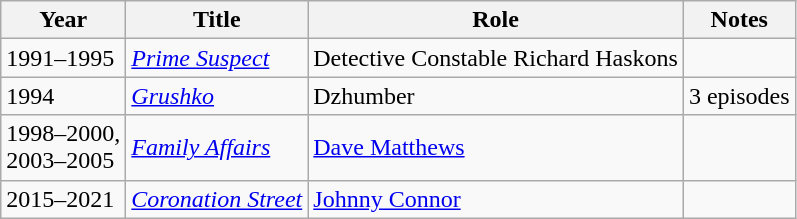<table class="wikitable sortable">
<tr>
<th>Year</th>
<th>Title</th>
<th>Role</th>
<th>Notes</th>
</tr>
<tr>
<td>1991–1995</td>
<td><em><a href='#'>Prime Suspect</a></em></td>
<td>Detective Constable Richard Haskons</td>
<td></td>
</tr>
<tr>
<td>1994</td>
<td><em><a href='#'>Grushko</a></em></td>
<td>Dzhumber</td>
<td>3 episodes</td>
</tr>
<tr>
<td>1998–2000,<br>2003–2005</td>
<td><em><a href='#'>Family Affairs</a></em></td>
<td><a href='#'>Dave Matthews</a></td>
<td></td>
</tr>
<tr>
<td>2015–2021</td>
<td><em><a href='#'>Coronation Street</a></em></td>
<td><a href='#'>Johnny Connor</a></td>
<td></td>
</tr>
</table>
